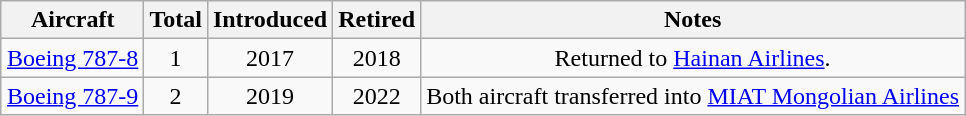<table class="wikitable" style="margin:1em auto; border-collapse:collapse;text-align:center">
<tr>
<th>Aircraft</th>
<th>Total</th>
<th>Introduced</th>
<th>Retired</th>
<th>Notes</th>
</tr>
<tr>
<td><a href='#'>Boeing 787-8</a></td>
<td>1</td>
<td>2017</td>
<td>2018</td>
<td>Returned to <a href='#'>Hainan Airlines</a>.</td>
</tr>
<tr>
<td><a href='#'>Boeing 787-9</a></td>
<td>2</td>
<td>2019</td>
<td>2022</td>
<td>Both aircraft transferred into <a href='#'>MIAT Mongolian Airlines</a></td>
</tr>
</table>
